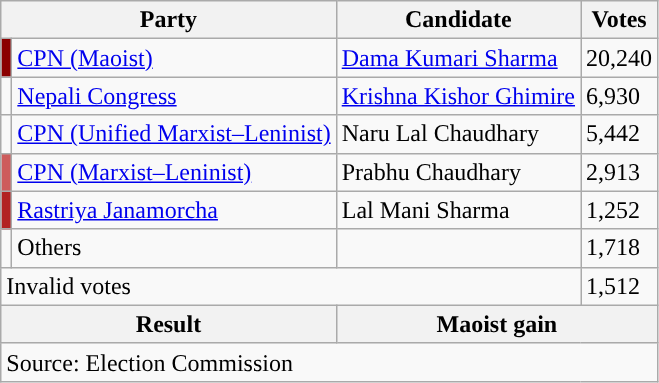<table class="wikitable">
<tr>
<th colspan="2">Party</th>
<th>Candidate</th>
<th>Votes</th>
</tr>
<tr>
<td style="background-color:darkred"></td>
<td><a href='#'>CPN (Maoist)</a></td>
<td><a href='#'>Dama Kumari Sharma</a></td>
<td>20,240</td>
</tr>
<tr>
<td style="background-color:"></td>
<td><a href='#'>Nepali Congress</a></td>
<td><a href='#'>Krishna Kishor Ghimire</a></td>
<td>6,930</td>
</tr>
<tr>
<td style="background-color:"></td>
<td><a href='#'>CPN (Unified Marxist–Leninist)</a></td>
<td>Naru Lal Chaudhary</td>
<td>5,442</td>
</tr>
<tr>
<td style="background-color:indianred"></td>
<td><a href='#'>CPN (Marxist–Leninist)</a></td>
<td>Prabhu Chaudhary</td>
<td>2,913</td>
</tr>
<tr>
<td style="background-color:firebrick"></td>
<td><a href='#'>Rastriya Janamorcha</a></td>
<td>Lal Mani Sharma</td>
<td>1,252</td>
</tr>
<tr>
<td></td>
<td>Others</td>
<td></td>
<td>1,718</td>
</tr>
<tr>
<td colspan="3">Invalid votes</td>
<td>1,512</td>
</tr>
<tr>
<th colspan="2">Result</th>
<th colspan="2">Maoist gain</th>
</tr>
<tr>
<td colspan="4">Source: Election Commission</td>
</tr>
</table>
